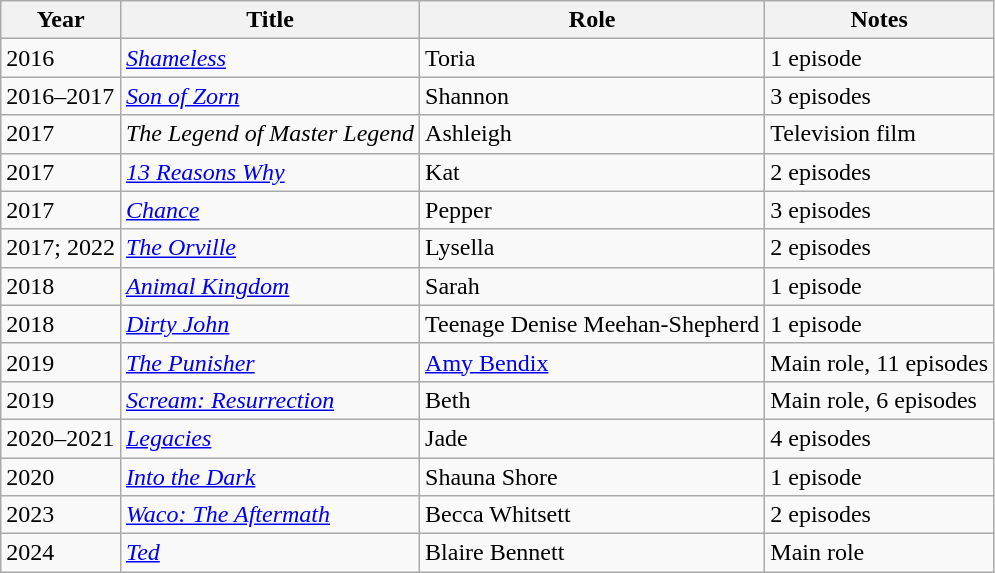<table class="wikitable sortable">
<tr>
<th>Year</th>
<th>Title</th>
<th>Role</th>
<th class="unsortable">Notes</th>
</tr>
<tr>
<td>2016</td>
<td><em><a href='#'>Shameless</a></em></td>
<td>Toria</td>
<td>1 episode</td>
</tr>
<tr>
<td>2016–2017</td>
<td><em><a href='#'>Son of Zorn</a></em></td>
<td>Shannon</td>
<td>3 episodes</td>
</tr>
<tr>
<td>2017</td>
<td><em>The Legend of Master Legend</em></td>
<td>Ashleigh</td>
<td>Television film</td>
</tr>
<tr>
<td>2017</td>
<td><em><a href='#'>13 Reasons Why</a></em></td>
<td>Kat</td>
<td>2 episodes</td>
</tr>
<tr>
<td>2017</td>
<td><em><a href='#'>Chance</a></em></td>
<td>Pepper</td>
<td>3 episodes</td>
</tr>
<tr>
<td>2017; 2022</td>
<td><em><a href='#'>The Orville</a></em></td>
<td>Lysella</td>
<td>2 episodes</td>
</tr>
<tr>
<td>2018</td>
<td><em><a href='#'>Animal Kingdom</a></em></td>
<td>Sarah</td>
<td>1 episode</td>
</tr>
<tr>
<td>2018</td>
<td><em><a href='#'>Dirty John</a></em></td>
<td>Teenage Denise Meehan-Shepherd</td>
<td>1 episode</td>
</tr>
<tr>
<td>2019</td>
<td><em><a href='#'>The Punisher</a></em></td>
<td><a href='#'>Amy Bendix</a></td>
<td>Main role, 11 episodes</td>
</tr>
<tr>
<td>2019</td>
<td><em><a href='#'>Scream: Resurrection</a></em></td>
<td>Beth</td>
<td>Main role, 6 episodes</td>
</tr>
<tr>
<td>2020–2021</td>
<td><em><a href='#'>Legacies</a></em></td>
<td>Jade</td>
<td>4 episodes</td>
</tr>
<tr>
<td>2020</td>
<td><em><a href='#'>Into the Dark</a></em></td>
<td>Shauna Shore</td>
<td>1 episode</td>
</tr>
<tr>
<td>2023</td>
<td><em><a href='#'>Waco: The Aftermath</a></em></td>
<td>Becca Whitsett</td>
<td>2 episodes</td>
</tr>
<tr>
<td>2024</td>
<td><em><a href='#'>Ted</a></em></td>
<td>Blaire Bennett</td>
<td>Main role</td>
</tr>
</table>
